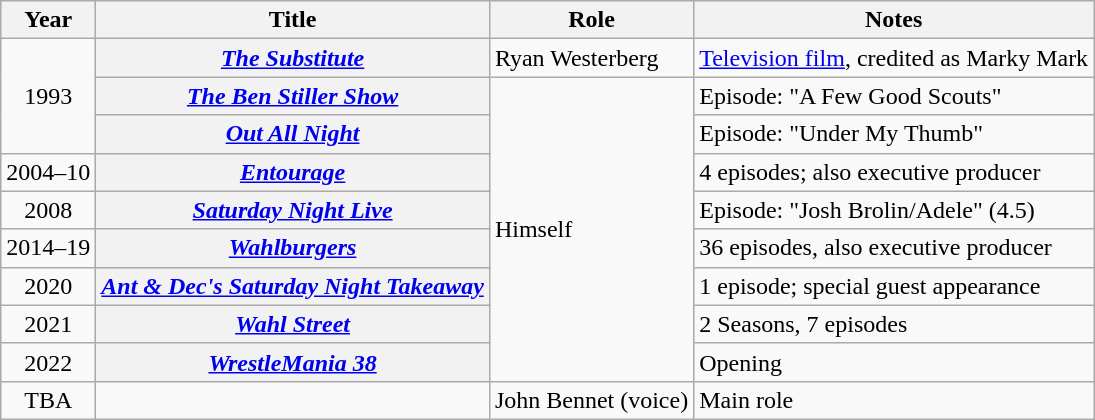<table class="wikitable sortable plainrowheaders">
<tr>
<th scope="col">Year</th>
<th scope="col">Title</th>
<th scope="col">Role</th>
<th scope="col" class="unsortable">Notes</th>
</tr>
<tr>
<td style="text-align:center; text-align:center;" rowspan="3">1993</td>
<th scope="row"><em><a href='#'>The Substitute</a></em></th>
<td>Ryan Westerberg</td>
<td><a href='#'>Television film</a>, credited as Marky Mark</td>
</tr>
<tr>
<th scope="row"><em><a href='#'>The Ben Stiller Show</a></em></th>
<td rowspan="8">Himself</td>
<td>Episode: "A Few Good Scouts"</td>
</tr>
<tr>
<th scope="row"><em><a href='#'>Out All Night</a></em></th>
<td>Episode: "Under My Thumb"</td>
</tr>
<tr>
<td style="text-align:center;">2004–10</td>
<th scope="row"><em><a href='#'>Entourage</a></em></th>
<td>4 episodes; also executive producer</td>
</tr>
<tr>
<td style="text-align:center;">2008</td>
<th scope="row"><em><a href='#'>Saturday Night Live</a></em></th>
<td>Episode: "Josh Brolin/Adele" (4.5)</td>
</tr>
<tr>
<td style="text-align:center;">2014–19</td>
<th scope="row"><em><a href='#'>Wahlburgers</a></em></th>
<td>36 episodes, also executive producer</td>
</tr>
<tr>
<td style="text-align:center;">2020</td>
<th scope="row"><em><a href='#'>Ant & Dec's Saturday Night Takeaway</a></em></th>
<td>1 episode; special guest appearance</td>
</tr>
<tr>
<td style="text-align:center;">2021</td>
<th scope="row"><em><a href='#'>Wahl Street</a></em></th>
<td scope="row">2 Seasons, 7 episodes</td>
</tr>
<tr>
<td style="text-align:center;">2022</td>
<th scope="row"><em><a href='#'>WrestleMania 38</a></em></th>
<td scope="row">Opening</td>
</tr>
<tr>
<td style="text-align:center;">TBA</td>
<td></td>
<td>John Bennet (voice)</td>
<td>Main role </td>
</tr>
</table>
